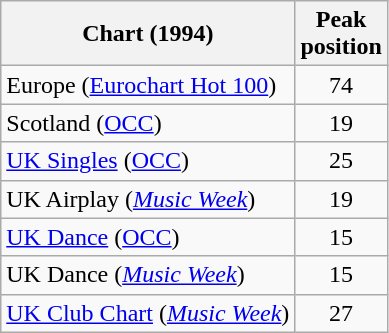<table class="wikitable sortable">
<tr>
<th>Chart (1994)</th>
<th>Peak<br>position</th>
</tr>
<tr>
<td>Europe (<a href='#'>Eurochart Hot 100</a>)</td>
<td align="center">74</td>
</tr>
<tr>
<td>Scotland (<a href='#'>OCC</a>)</td>
<td align="center">19</td>
</tr>
<tr>
<td><a href='#'>UK Singles</a> (<a href='#'>OCC</a>)</td>
<td align="center">25</td>
</tr>
<tr>
<td>UK Airplay (<em><a href='#'>Music Week</a></em>)</td>
<td align="center">19</td>
</tr>
<tr>
<td><a href='#'>UK Dance</a> (<a href='#'>OCC</a>)</td>
<td align="center">15</td>
</tr>
<tr>
<td>UK Dance (<em><a href='#'>Music Week</a></em>)</td>
<td align="center">15</td>
</tr>
<tr>
<td><a href='#'>UK Club Chart</a> (<em><a href='#'>Music Week</a></em>)</td>
<td align="center">27</td>
</tr>
</table>
